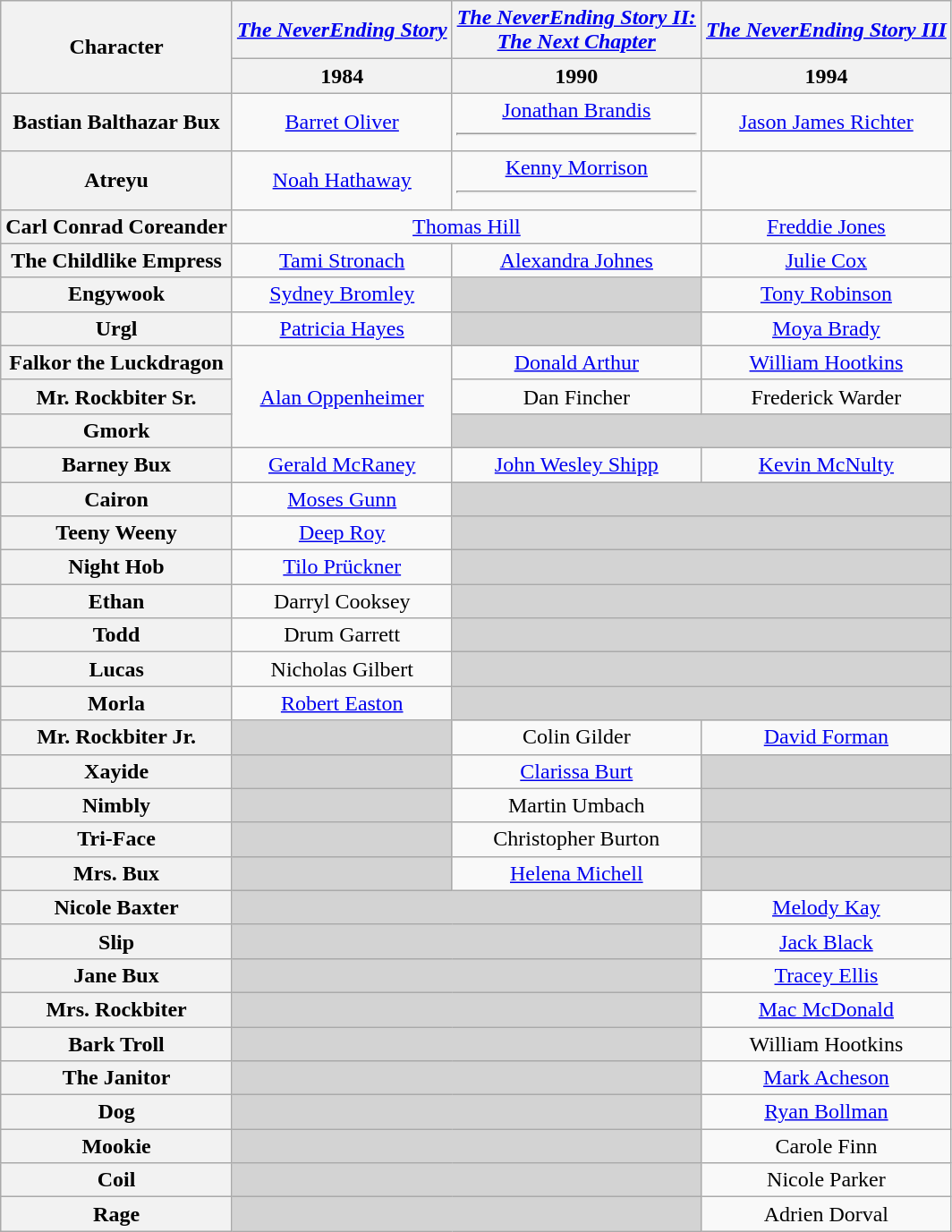<table class="wikitable" style="text-align:center">
<tr>
<th rowspan="2">Character</th>
<th><em><a href='#'>The NeverEnding Story</a></em></th>
<th><em><a href='#'>The NeverEnding Story II:<br>The Next Chapter</a></em></th>
<th><em><a href='#'>The NeverEnding Story III</a></em></th>
</tr>
<tr>
<th>1984</th>
<th>1990</th>
<th>1994</th>
</tr>
<tr>
<th>Bastian Balthazar Bux</th>
<td><a href='#'>Barret Oliver</a></td>
<td><a href='#'>Jonathan Brandis</a><hr></td>
<td><a href='#'>Jason James Richter</a></td>
</tr>
<tr>
<th>Atreyu</th>
<td><a href='#'>Noah Hathaway</a></td>
<td><a href='#'>Kenny Morrison</a><hr></td>
<td></td>
</tr>
<tr>
<th>Carl Conrad Coreander</th>
<td colspan="2"><a href='#'>Thomas Hill</a></td>
<td><a href='#'>Freddie Jones</a></td>
</tr>
<tr>
<th>The Childlike Empress</th>
<td><a href='#'>Tami Stronach</a></td>
<td><a href='#'>Alexandra Johnes</a></td>
<td><a href='#'>Julie Cox</a></td>
</tr>
<tr>
<th>Engywook</th>
<td><a href='#'>Sydney Bromley</a></td>
<td style="background:lightgrey;"></td>
<td><a href='#'>Tony Robinson</a></td>
</tr>
<tr>
<th>Urgl</th>
<td><a href='#'>Patricia Hayes</a></td>
<td style="background:lightgrey;"></td>
<td><a href='#'>Moya Brady</a></td>
</tr>
<tr>
<th>Falkor the Luckdragon</th>
<td rowspan="3"><a href='#'>Alan Oppenheimer</a></td>
<td><a href='#'>Donald Arthur</a></td>
<td><a href='#'>William Hootkins</a></td>
</tr>
<tr>
<th>Mr. Rockbiter Sr.</th>
<td>Dan Fincher</td>
<td>Frederick Warder</td>
</tr>
<tr>
<th>Gmork</th>
<td colspan="2" style="background:lightgrey;"></td>
</tr>
<tr>
<th>Barney Bux</th>
<td><a href='#'>Gerald McRaney</a></td>
<td><a href='#'>John Wesley Shipp</a></td>
<td><a href='#'>Kevin McNulty</a></td>
</tr>
<tr>
<th>Cairon</th>
<td><a href='#'>Moses Gunn</a></td>
<td colspan="2" style="background:lightgrey;"></td>
</tr>
<tr>
<th>Teeny Weeny</th>
<td><a href='#'>Deep Roy</a></td>
<td colspan="2" style="background:lightgrey;"></td>
</tr>
<tr>
<th>Night Hob</th>
<td><a href='#'>Tilo Prückner</a></td>
<td colspan="2" style="background:lightgrey;"></td>
</tr>
<tr>
<th>Ethan</th>
<td>Darryl Cooksey</td>
<td colspan="2" style="background:lightgrey;"></td>
</tr>
<tr>
<th>Todd</th>
<td>Drum Garrett</td>
<td colspan="2" style="background:lightgrey;"></td>
</tr>
<tr>
<th>Lucas</th>
<td>Nicholas Gilbert</td>
<td colspan="2" style="background:lightgrey;"></td>
</tr>
<tr>
<th>Morla</th>
<td><a href='#'>Robert Easton</a></td>
<td colspan="2" style="background:lightgrey;"></td>
</tr>
<tr>
<th>Mr. Rockbiter Jr.</th>
<td style="background:lightgrey;"></td>
<td>Colin Gilder</td>
<td><a href='#'>David Forman</a></td>
</tr>
<tr>
<th>Xayide</th>
<td style="background:lightgrey;"></td>
<td><a href='#'>Clarissa Burt</a></td>
<td style="background:lightgrey;"></td>
</tr>
<tr>
<th>Nimbly</th>
<td style="background:lightgrey;"></td>
<td>Martin Umbach</td>
<td style="background:lightgrey;"></td>
</tr>
<tr>
<th>Tri-Face</th>
<td style="background:lightgrey;"></td>
<td>Christopher Burton</td>
<td style="background:lightgrey;"></td>
</tr>
<tr>
<th>Mrs. Bux</th>
<td style="background:lightgrey;"></td>
<td><a href='#'>Helena Michell</a></td>
<td style="background:lightgrey;"></td>
</tr>
<tr>
<th>Nicole Baxter</th>
<td colspan="2" style="background:lightgrey;"></td>
<td><a href='#'>Melody Kay</a></td>
</tr>
<tr>
<th>Slip</th>
<td colspan="2" style="background:lightgrey;"></td>
<td><a href='#'>Jack Black</a></td>
</tr>
<tr>
<th>Jane Bux</th>
<td colspan="2" style="background:lightgrey;"></td>
<td><a href='#'>Tracey Ellis</a></td>
</tr>
<tr>
<th>Mrs. Rockbiter</th>
<td colspan="2" style="background:lightgrey;"></td>
<td><a href='#'>Mac McDonald</a></td>
</tr>
<tr>
<th>Bark Troll</th>
<td colspan="2" style="background:lightgrey;"></td>
<td>William Hootkins</td>
</tr>
<tr>
<th>The Janitor</th>
<td colspan="2" style="background:lightgrey;"></td>
<td><a href='#'>Mark Acheson</a></td>
</tr>
<tr>
<th>Dog</th>
<td colspan="2" style="background:lightgrey;"></td>
<td><a href='#'>Ryan Bollman</a></td>
</tr>
<tr>
<th>Mookie</th>
<td colspan="2" style="background:lightgrey;"></td>
<td>Carole Finn</td>
</tr>
<tr>
<th>Coil</th>
<td colspan="2" style="background:lightgrey;"></td>
<td>Nicole Parker</td>
</tr>
<tr>
<th>Rage</th>
<td colspan="2" style="background:lightgrey;"></td>
<td>Adrien Dorval</td>
</tr>
</table>
